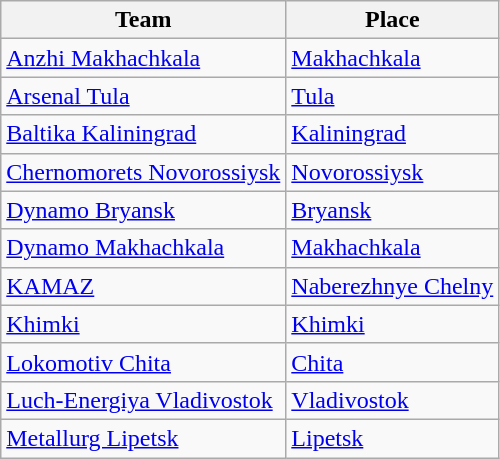<table class="wikitable">
<tr>
<th>Team</th>
<th>Place</th>
</tr>
<tr>
<td><a href='#'>Anzhi Makhachkala</a></td>
<td><a href='#'>Makhachkala</a></td>
</tr>
<tr>
<td><a href='#'>Arsenal Tula</a></td>
<td><a href='#'>Tula</a></td>
</tr>
<tr>
<td><a href='#'>Baltika Kaliningrad</a></td>
<td><a href='#'>Kaliningrad</a></td>
</tr>
<tr>
<td><a href='#'>Chernomorets Novorossiysk</a></td>
<td><a href='#'>Novorossiysk</a></td>
</tr>
<tr>
<td><a href='#'>Dynamo Bryansk</a></td>
<td><a href='#'>Bryansk</a></td>
</tr>
<tr>
<td><a href='#'>Dynamo Makhachkala</a></td>
<td><a href='#'>Makhachkala</a></td>
</tr>
<tr>
<td><a href='#'>KAMAZ</a></td>
<td><a href='#'>Naberezhnye Chelny</a></td>
</tr>
<tr>
<td><a href='#'>Khimki</a></td>
<td><a href='#'>Khimki</a></td>
</tr>
<tr>
<td><a href='#'>Lokomotiv Chita</a></td>
<td><a href='#'>Chita</a></td>
</tr>
<tr>
<td><a href='#'>Luch-Energiya Vladivostok</a></td>
<td><a href='#'>Vladivostok</a></td>
</tr>
<tr>
<td><a href='#'>Metallurg Lipetsk</a></td>
<td><a href='#'>Lipetsk</a></td>
</tr>
</table>
